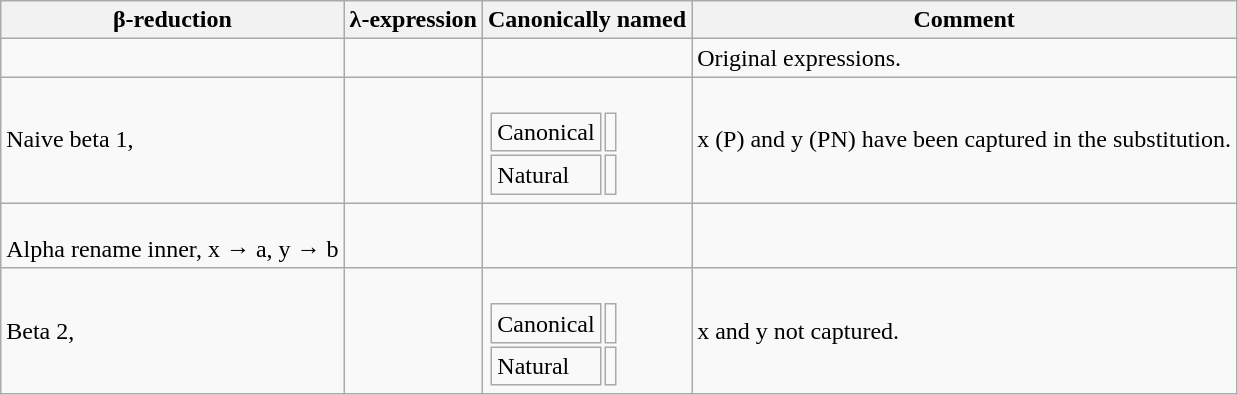<table class="wikitable">
<tr>
<th>β-reduction</th>
<th>λ-expression</th>
<th>Canonically named</th>
<th>Comment</th>
</tr>
<tr>
<td></td>
<td></td>
<td></td>
<td>Original expressions.</td>
</tr>
<tr>
<td>Naive beta 1,</td>
<td></td>
<td><br><table>
<tr>
<td>Canonical</td>
<td></td>
</tr>
<tr>
<td>Natural</td>
<td></td>
</tr>
</table>
</td>
<td>x (P) and y (PN) have been captured in the substitution.</td>
</tr>
<tr>
<td><br>Alpha rename inner,
x → a, y → b</td>
<td></td>
<td></td>
<td></td>
</tr>
<tr>
<td>Beta 2,</td>
<td></td>
<td><br><table>
<tr>
<td>Canonical</td>
<td></td>
</tr>
<tr>
<td>Natural</td>
<td></td>
</tr>
</table>
</td>
<td>x and y not captured.</td>
</tr>
</table>
